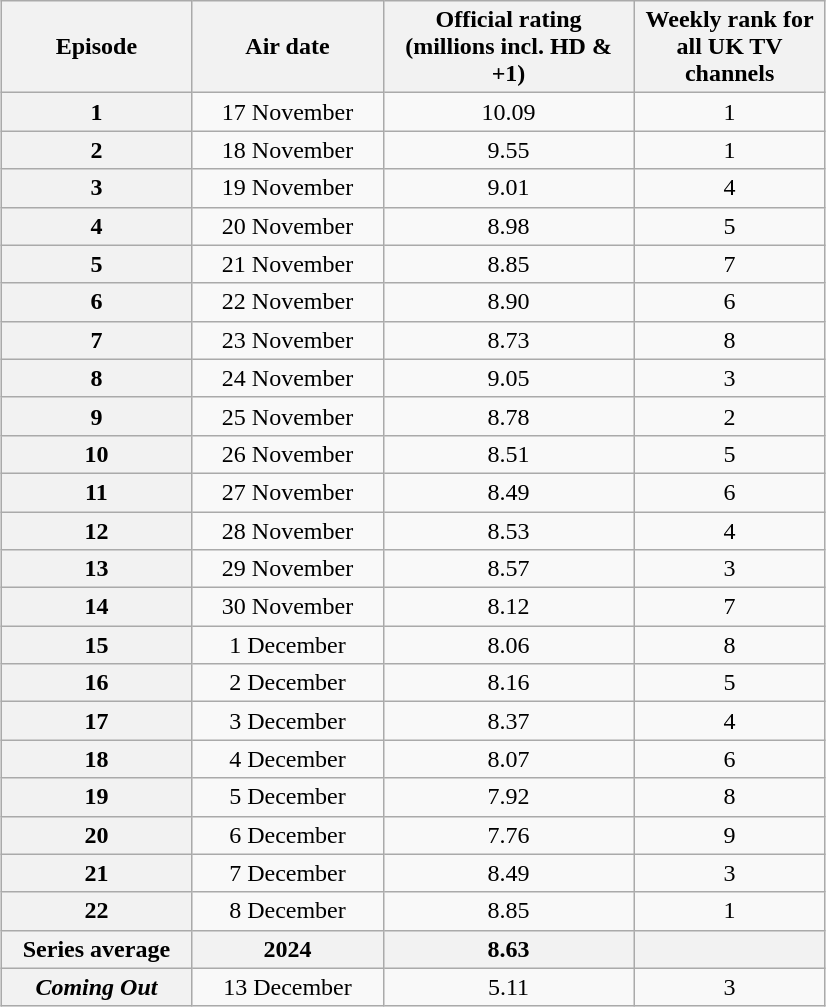<table class="wikitable" style="text-align:center; margin: 1em auto 1em auto">
<tr>
<th scope="col" style="width:120px;">Episode</th>
<th scope="col" style="width:120px;">Air date</th>
<th scope="col" style="width:160px;">Official rating <br> (millions incl. HD & +1)</th>
<th scope="col" style="width:120px;">Weekly rank for all UK TV channels</th>
</tr>
<tr>
<th>1</th>
<td>17 November</td>
<td>10.09</td>
<td>1</td>
</tr>
<tr>
<th>2</th>
<td>18 November</td>
<td>9.55</td>
<td>1</td>
</tr>
<tr>
<th>3</th>
<td>19 November</td>
<td>9.01</td>
<td>4</td>
</tr>
<tr>
<th>4</th>
<td>20 November</td>
<td>8.98</td>
<td>5</td>
</tr>
<tr>
<th>5</th>
<td>21 November</td>
<td>8.85</td>
<td>7</td>
</tr>
<tr>
<th>6</th>
<td>22 November</td>
<td>8.90</td>
<td>6</td>
</tr>
<tr>
<th>7</th>
<td>23 November</td>
<td>8.73</td>
<td>8</td>
</tr>
<tr>
<th>8</th>
<td>24 November</td>
<td>9.05</td>
<td>3</td>
</tr>
<tr>
<th>9</th>
<td>25 November</td>
<td>8.78</td>
<td>2</td>
</tr>
<tr>
<th>10</th>
<td>26 November</td>
<td>8.51</td>
<td>5</td>
</tr>
<tr>
<th>11</th>
<td>27 November</td>
<td>8.49</td>
<td>6</td>
</tr>
<tr>
<th>12</th>
<td>28 November</td>
<td>8.53</td>
<td>4</td>
</tr>
<tr>
<th>13</th>
<td>29 November</td>
<td>8.57</td>
<td>3</td>
</tr>
<tr>
<th>14</th>
<td>30 November</td>
<td>8.12</td>
<td>7</td>
</tr>
<tr>
<th>15</th>
<td>1 December</td>
<td>8.06</td>
<td>8</td>
</tr>
<tr>
<th>16</th>
<td>2 December</td>
<td>8.16</td>
<td>5</td>
</tr>
<tr>
<th>17</th>
<td>3 December</td>
<td>8.37</td>
<td>4</td>
</tr>
<tr>
<th>18</th>
<td>4 December</td>
<td>8.07</td>
<td>6</td>
</tr>
<tr>
<th>19</th>
<td>5 December</td>
<td>7.92</td>
<td>8</td>
</tr>
<tr>
<th>20</th>
<td>6 December</td>
<td>7.76</td>
<td>9</td>
</tr>
<tr>
<th>21</th>
<td>7 December</td>
<td>8.49</td>
<td>3</td>
</tr>
<tr>
<th>22</th>
<td>8 December</td>
<td>8.85</td>
<td>1</td>
</tr>
<tr>
<th>Series average</th>
<th>2024</th>
<th>8.63</th>
<th></th>
</tr>
<tr>
<th><em>Coming Out</em></th>
<td>13 December</td>
<td>5.11</td>
<td>3</td>
</tr>
</table>
